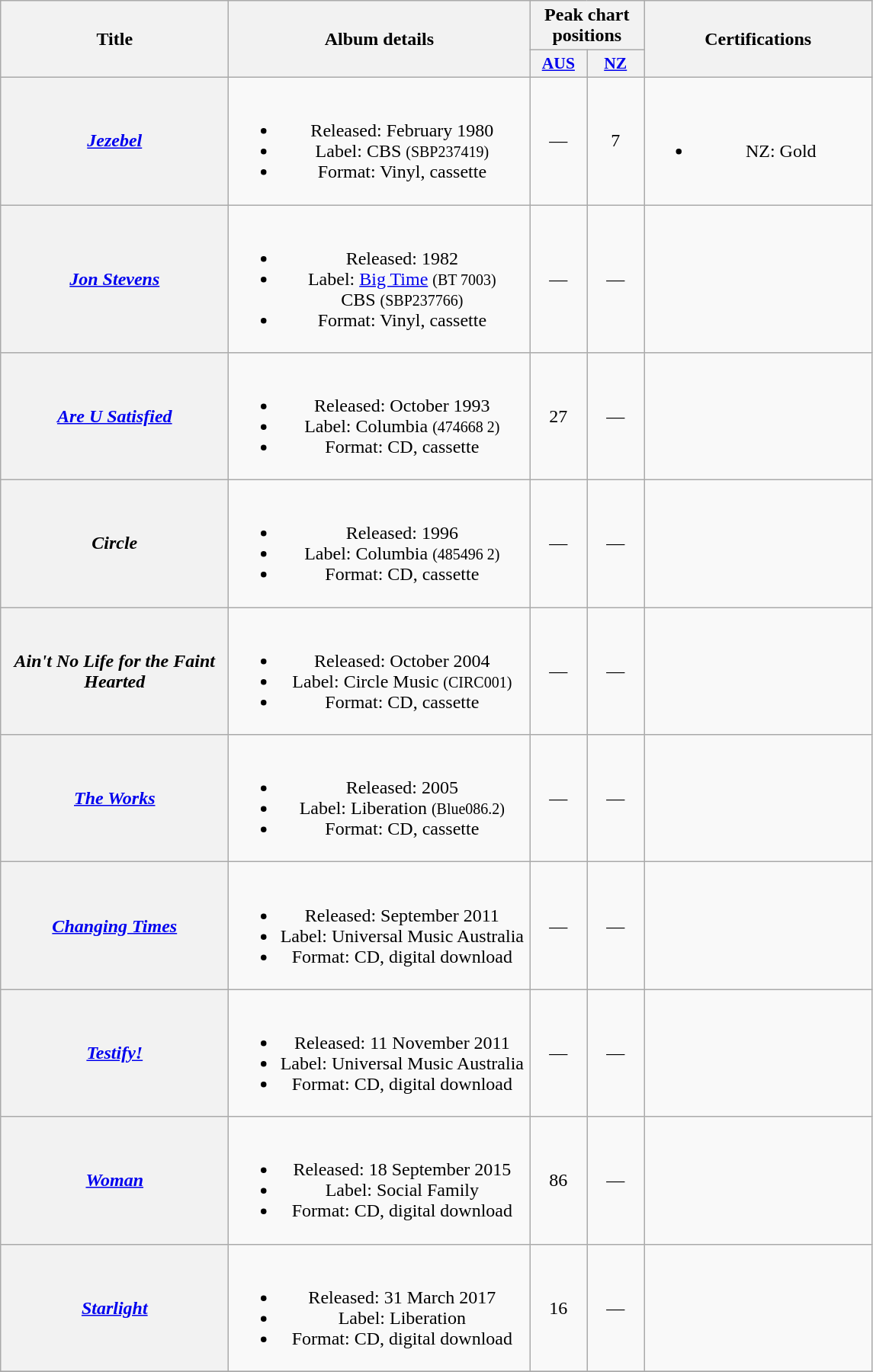<table class="wikitable plainrowheaders" style="text-align:center;" border="1">
<tr>
<th scope="col" rowspan="2" style="width:12em;">Title</th>
<th scope="col" rowspan="2" style="width:16em;">Album details</th>
<th scope="col" colspan="2">Peak chart positions</th>
<th scope="col" rowspan="2" style="width:12em;">Certifications</th>
</tr>
<tr>
<th scope="col" style="width:3em;font-size:90%;"><a href='#'>AUS</a><br></th>
<th scope="col" style="width:3em;font-size:90%;"><a href='#'>NZ</a><br></th>
</tr>
<tr>
<th scope="row"><em><a href='#'>Jezebel</a></em></th>
<td><br><ul><li>Released: February 1980</li><li>Label: CBS <small>(SBP237419)</small></li><li>Format: Vinyl, cassette</li></ul></td>
<td>—</td>
<td>7</td>
<td><br><ul><li>NZ: Gold</li></ul></td>
</tr>
<tr>
<th scope="row"><em><a href='#'>Jon Stevens</a></em></th>
<td><br><ul><li>Released: 1982</li><li>Label: <a href='#'>Big Time</a> <small>(BT 7003)</small><br> CBS <small>(SBP237766)</small></li><li>Format: Vinyl, cassette</li></ul></td>
<td>—</td>
<td>—</td>
<td></td>
</tr>
<tr>
<th scope="row"><em><a href='#'>Are U Satisfied</a></em></th>
<td><br><ul><li>Released: October 1993</li><li>Label: Columbia <small>(474668 2)</small></li><li>Format: CD, cassette</li></ul></td>
<td>27</td>
<td>—</td>
<td></td>
</tr>
<tr>
<th scope="row"><em>Circle</em></th>
<td><br><ul><li>Released: 1996</li><li>Label: Columbia <small>(485496 2)</small></li><li>Format: CD, cassette</li></ul></td>
<td>—</td>
<td>—</td>
<td></td>
</tr>
<tr>
<th scope="row"><em>Ain't No Life for the Faint Hearted</em></th>
<td><br><ul><li>Released: October 2004</li><li>Label: Circle Music <small>(CIRC001)</small></li><li>Format: CD, cassette</li></ul></td>
<td>—</td>
<td>—</td>
<td></td>
</tr>
<tr>
<th scope="row"><em><a href='#'>The Works</a></em></th>
<td><br><ul><li>Released: 2005</li><li>Label: Liberation <small>(Blue086.2)</small></li><li>Format: CD, cassette</li></ul></td>
<td>—</td>
<td>—</td>
<td></td>
</tr>
<tr>
<th scope="row"><em><a href='#'>Changing Times</a></em></th>
<td><br><ul><li>Released: September 2011</li><li>Label: Universal Music Australia</li><li>Format: CD, digital download</li></ul></td>
<td>—</td>
<td>—</td>
<td></td>
</tr>
<tr>
<th scope="row"><em><a href='#'>Testify!</a></em></th>
<td><br><ul><li>Released: 11 November 2011</li><li>Label: Universal Music Australia</li><li>Format: CD, digital download</li></ul></td>
<td>—</td>
<td>—</td>
<td></td>
</tr>
<tr>
<th scope="row"><em><a href='#'>Woman</a></em></th>
<td><br><ul><li>Released: 18 September 2015</li><li>Label: Social Family</li><li>Format: CD, digital download</li></ul></td>
<td>86</td>
<td>—</td>
<td></td>
</tr>
<tr>
<th scope="row"><em><a href='#'>Starlight</a></em></th>
<td><br><ul><li>Released: 31 March 2017</li><li>Label: Liberation</li><li>Format: CD, digital download</li></ul></td>
<td>16<br></td>
<td>—</td>
<td></td>
</tr>
<tr>
</tr>
</table>
